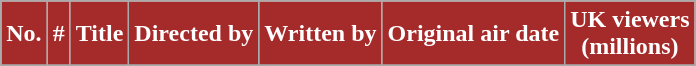<table class="wikitable plainrowheaders">
<tr style="color:white">
<th style="background: #A52A2A;">No.</th>
<th style="background: #A52A2A;">#</th>
<th style="background: #A52A2A;">Title</th>
<th style="background: #A52A2A;">Directed by</th>
<th style="background: #A52A2A;">Written by</th>
<th style="background: #A52A2A;">Original air date</th>
<th style="background: #A52A2A;">UK viewers<br>(millions)</th>
</tr>
<tr>
</tr>
</table>
